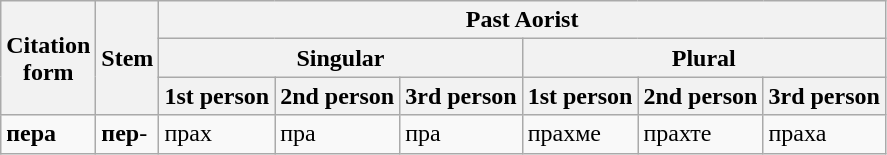<table class="wikitable">
<tr>
<th rowspan="3">Citation<br>form</th>
<th rowspan="3">Stem</th>
<th colspan="6">Past Aorist</th>
</tr>
<tr>
<th colspan="3">Singular</th>
<th colspan="3">Plural</th>
</tr>
<tr>
<th><strong>1st person</strong></th>
<th><strong>2nd person</strong></th>
<th><strong>3rd person</strong></th>
<th><strong>1st person</strong></th>
<th><strong>2nd person</strong></th>
<th><strong>3rd person</strong></th>
</tr>
<tr>
<td><strong>пера</strong> <br></td>
<td><strong>п<span>е</span>р</strong>- <br></td>
<td>пр<span>а</span><span>х</span> <br></td>
<td>пр<span>а</span> <br></td>
<td>пр<span>а</span> <br></td>
<td>пр<span>а</span><span>хме</span> <br></td>
<td>пр<span>а</span><span>хте</span> <br></td>
<td>пр<span>а</span><span>ха</span> <br></td>
</tr>
</table>
